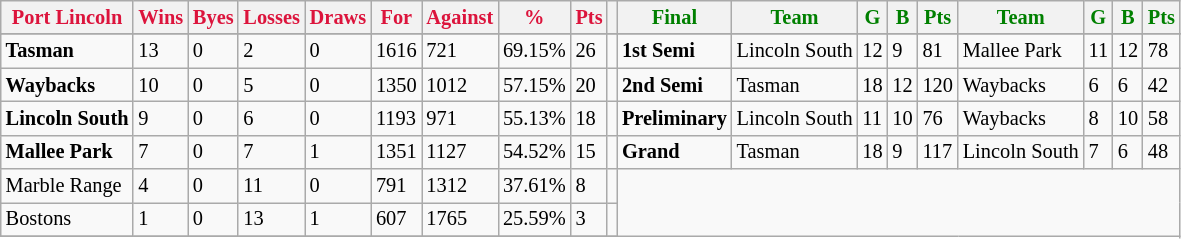<table style="font-size: 85%; text-align: left;" class="wikitable">
<tr>
<th style="color:crimson">Port Lincoln</th>
<th style="color:crimson">Wins</th>
<th style="color:crimson">Byes</th>
<th style="color:crimson">Losses</th>
<th style="color:crimson">Draws</th>
<th style="color:crimson">For</th>
<th style="color:crimson">Against</th>
<th style="color:crimson">%</th>
<th style="color:crimson">Pts</th>
<th></th>
<th style="color:green">Final</th>
<th style="color:green">Team</th>
<th style="color:green">G</th>
<th style="color:green">B</th>
<th style="color:green">Pts</th>
<th style="color:green">Team</th>
<th style="color:green">G</th>
<th style="color:green">B</th>
<th style="color:green">Pts</th>
</tr>
<tr>
</tr>
<tr>
</tr>
<tr>
<td><strong>	Tasman	</strong></td>
<td>13</td>
<td>0</td>
<td>2</td>
<td>0</td>
<td>1616</td>
<td>721</td>
<td>69.15%</td>
<td>26</td>
<td></td>
<td><strong>1st Semi</strong></td>
<td>Lincoln South</td>
<td>12</td>
<td>9</td>
<td>81</td>
<td>Mallee Park</td>
<td>11</td>
<td>12</td>
<td>78</td>
</tr>
<tr>
<td><strong>	Waybacks	</strong></td>
<td>10</td>
<td>0</td>
<td>5</td>
<td>0</td>
<td>1350</td>
<td>1012</td>
<td>57.15%</td>
<td>20</td>
<td></td>
<td><strong>2nd Semi</strong></td>
<td>Tasman</td>
<td>18</td>
<td>12</td>
<td>120</td>
<td>Waybacks</td>
<td>6</td>
<td>6</td>
<td>42</td>
</tr>
<tr>
<td><strong>	Lincoln South	</strong></td>
<td>9</td>
<td>0</td>
<td>6</td>
<td>0</td>
<td>1193</td>
<td>971</td>
<td>55.13%</td>
<td>18</td>
<td></td>
<td><strong>Preliminary</strong></td>
<td>Lincoln South</td>
<td>11</td>
<td>10</td>
<td>76</td>
<td>Waybacks</td>
<td>8</td>
<td>10</td>
<td>58</td>
</tr>
<tr>
<td><strong>	Mallee Park	</strong></td>
<td>7</td>
<td>0</td>
<td>7</td>
<td>1</td>
<td>1351</td>
<td>1127</td>
<td>54.52%</td>
<td>15</td>
<td></td>
<td><strong>Grand</strong></td>
<td>Tasman</td>
<td>18</td>
<td>9</td>
<td>117</td>
<td>Lincoln South</td>
<td>7</td>
<td>6</td>
<td>48</td>
</tr>
<tr>
<td>Marble Range</td>
<td>4</td>
<td>0</td>
<td>11</td>
<td>0</td>
<td>791</td>
<td>1312</td>
<td>37.61%</td>
<td>8</td>
<td></td>
</tr>
<tr>
<td>Bostons</td>
<td>1</td>
<td>0</td>
<td>13</td>
<td>1</td>
<td>607</td>
<td>1765</td>
<td>25.59%</td>
<td>3</td>
<td></td>
</tr>
<tr>
</tr>
</table>
